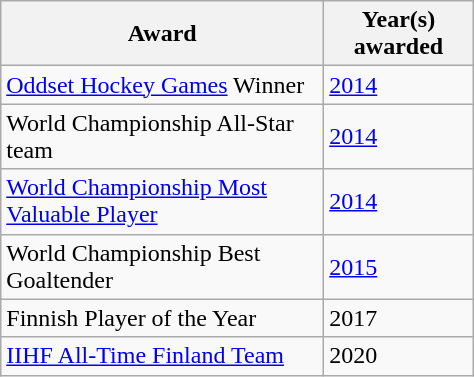<table class="wikitable" style="width:25%;">
<tr>
<th>Award</th>
<th>Year(s) awarded</th>
</tr>
<tr>
<td><a href='#'>Oddset Hockey Games</a> Winner </td>
<td><a href='#'>2014</a></td>
</tr>
<tr>
<td>World Championship All-Star team</td>
<td><a href='#'>2014</a></td>
</tr>
<tr>
<td><a href='#'>World Championship Most Valuable Player</a></td>
<td><a href='#'>2014</a></td>
</tr>
<tr>
<td>World Championship Best Goaltender</td>
<td><a href='#'>2015</a></td>
</tr>
<tr>
<td>Finnish Player of the Year</td>
<td>2017</td>
</tr>
<tr>
<td><a href='#'>IIHF All-Time Finland Team</a></td>
<td>2020</td>
</tr>
</table>
